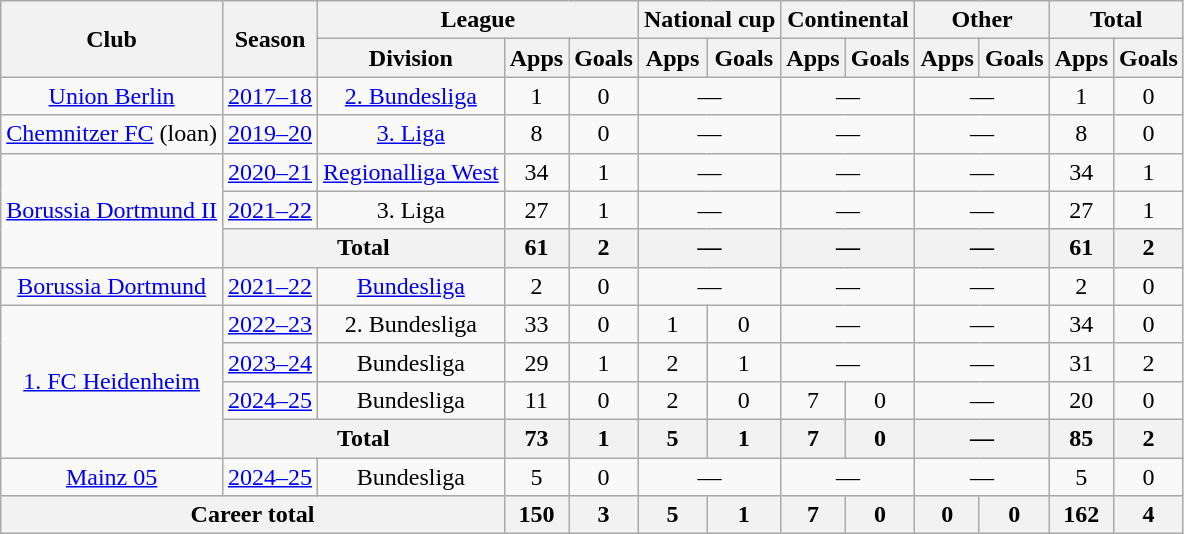<table class="wikitable" style="text-align:center">
<tr>
<th rowspan="2">Club</th>
<th rowspan="2">Season</th>
<th colspan="3">League</th>
<th colspan="2">National cup</th>
<th colspan="2">Continental</th>
<th colspan="2">Other</th>
<th colspan="2">Total</th>
</tr>
<tr>
<th>Division</th>
<th>Apps</th>
<th>Goals</th>
<th>Apps</th>
<th>Goals</th>
<th>Apps</th>
<th>Goals</th>
<th>Apps</th>
<th>Goals</th>
<th>Apps</th>
<th>Goals</th>
</tr>
<tr>
<td><a href='#'>Union Berlin</a></td>
<td><a href='#'>2017–18</a></td>
<td><a href='#'>2. Bundesliga</a></td>
<td>1</td>
<td>0</td>
<td colspan="2">—</td>
<td colspan="2">—</td>
<td colspan="2">—</td>
<td>1</td>
<td>0</td>
</tr>
<tr>
<td><a href='#'>Chemnitzer FC</a> (loan)</td>
<td><a href='#'>2019–20</a></td>
<td><a href='#'>3. Liga</a></td>
<td>8</td>
<td>0</td>
<td colspan="2">—</td>
<td colspan="2">—</td>
<td colspan="2">—</td>
<td>8</td>
<td>0</td>
</tr>
<tr>
<td rowspan="3"><a href='#'>Borussia Dortmund II</a></td>
<td><a href='#'>2020–21</a></td>
<td><a href='#'>Regionalliga West</a></td>
<td>34</td>
<td>1</td>
<td colspan="2">—</td>
<td colspan="2">—</td>
<td colspan="2">—</td>
<td>34</td>
<td>1</td>
</tr>
<tr>
<td><a href='#'>2021–22</a></td>
<td>3. Liga</td>
<td>27</td>
<td>1</td>
<td colspan="2">—</td>
<td colspan="2">—</td>
<td colspan="2">—</td>
<td>27</td>
<td>1</td>
</tr>
<tr>
<th colspan="2">Total</th>
<th>61</th>
<th>2</th>
<th colspan="2">—</th>
<th colspan="2">—</th>
<th colspan="2">—</th>
<th>61</th>
<th>2</th>
</tr>
<tr>
<td><a href='#'>Borussia Dortmund</a></td>
<td><a href='#'>2021–22</a></td>
<td><a href='#'>Bundesliga</a></td>
<td>2</td>
<td>0</td>
<td colspan="2">—</td>
<td colspan="2">—</td>
<td colspan="2">—</td>
<td>2</td>
<td>0</td>
</tr>
<tr>
<td rowspan="4"><a href='#'>1. FC Heidenheim</a></td>
<td><a href='#'>2022–23</a></td>
<td>2. Bundesliga</td>
<td>33</td>
<td>0</td>
<td>1</td>
<td>0</td>
<td colspan="2">—</td>
<td colspan="2">—</td>
<td>34</td>
<td>0</td>
</tr>
<tr>
<td><a href='#'>2023–24</a></td>
<td>Bundesliga</td>
<td>29</td>
<td>1</td>
<td>2</td>
<td>1</td>
<td colspan="2">—</td>
<td colspan="2">—</td>
<td>31</td>
<td>2</td>
</tr>
<tr>
<td><a href='#'>2024–25</a></td>
<td>Bundesliga</td>
<td>11</td>
<td>0</td>
<td>2</td>
<td>0</td>
<td>7</td>
<td>0</td>
<td colspan="2">—</td>
<td>20</td>
<td>0</td>
</tr>
<tr>
<th colspan="2">Total</th>
<th>73</th>
<th>1</th>
<th>5</th>
<th>1</th>
<th>7</th>
<th>0</th>
<th colspan="2">—</th>
<th>85</th>
<th>2</th>
</tr>
<tr>
<td rowspan="1"><a href='#'>Mainz 05</a></td>
<td><a href='#'>2024–25</a></td>
<td>Bundesliga</td>
<td>5</td>
<td>0</td>
<td colspan="2">—</td>
<td colspan="2">—</td>
<td colspan="2">—</td>
<td>5</td>
<td>0</td>
</tr>
<tr>
<th colspan="3">Career total</th>
<th>150</th>
<th>3</th>
<th>5</th>
<th>1</th>
<th>7</th>
<th>0</th>
<th>0</th>
<th>0</th>
<th>162</th>
<th>4</th>
</tr>
</table>
